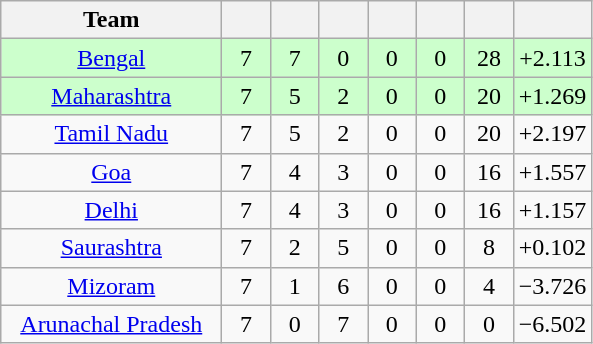<table class="wikitable" style="text-align:center">
<tr>
<th style="width:140px;">Team</th>
<th style="width:25px;"></th>
<th style="width:25px;"></th>
<th style="width:25px;"></th>
<th style="width:25px;"></th>
<th style="width:25px;"></th>
<th style="width:25px;"></th>
<th style="width:40px;"></th>
</tr>
<tr style="background:#cfc;">
<td><a href='#'>Bengal</a></td>
<td>7</td>
<td>7</td>
<td>0</td>
<td>0</td>
<td>0</td>
<td>28</td>
<td>+2.113</td>
</tr>
<tr style="background:#cfc;">
<td><a href='#'>Maharashtra</a></td>
<td>7</td>
<td>5</td>
<td>2</td>
<td>0</td>
<td>0</td>
<td>20</td>
<td>+1.269</td>
</tr>
<tr>
<td><a href='#'>Tamil Nadu</a></td>
<td>7</td>
<td>5</td>
<td>2</td>
<td>0</td>
<td>0</td>
<td>20</td>
<td>+2.197</td>
</tr>
<tr>
<td><a href='#'>Goa</a></td>
<td>7</td>
<td>4</td>
<td>3</td>
<td>0</td>
<td>0</td>
<td>16</td>
<td>+1.557</td>
</tr>
<tr>
<td><a href='#'>Delhi</a></td>
<td>7</td>
<td>4</td>
<td>3</td>
<td>0</td>
<td>0</td>
<td>16</td>
<td>+1.157</td>
</tr>
<tr>
<td><a href='#'>Saurashtra</a></td>
<td>7</td>
<td>2</td>
<td>5</td>
<td>0</td>
<td>0</td>
<td>8</td>
<td>+0.102</td>
</tr>
<tr>
<td><a href='#'>Mizoram</a></td>
<td>7</td>
<td>1</td>
<td>6</td>
<td>0</td>
<td>0</td>
<td>4</td>
<td>−3.726</td>
</tr>
<tr>
<td><a href='#'>Arunachal Pradesh</a></td>
<td>7</td>
<td>0</td>
<td>7</td>
<td>0</td>
<td>0</td>
<td>0</td>
<td>−6.502</td>
</tr>
</table>
